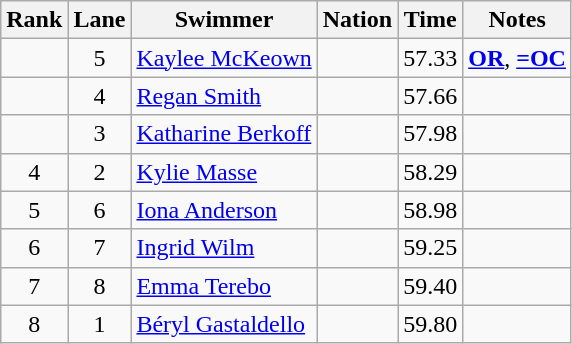<table class="wikitable sortable mw-collapsible" style="text-align:center">
<tr>
<th scope="col">Rank</th>
<th scope="col">Lane</th>
<th scope="col">Swimmer</th>
<th scope="col">Nation</th>
<th scope="col">Time</th>
<th scope="col">Notes</th>
</tr>
<tr>
<td></td>
<td>5</td>
<td align="left"><a href='#'>Kaylee McKeown</a></td>
<td align="left"></td>
<td>57.33</td>
<td><strong><a href='#'>OR</a></strong>, <strong><a href='#'>=OC</a></strong></td>
</tr>
<tr>
<td></td>
<td>4</td>
<td align="left"><a href='#'>Regan Smith</a></td>
<td align="left"></td>
<td>57.66</td>
<td></td>
</tr>
<tr>
<td></td>
<td>3</td>
<td align="left"><a href='#'>Katharine Berkoff</a></td>
<td align="left"></td>
<td>57.98</td>
<td></td>
</tr>
<tr>
<td>4</td>
<td>2</td>
<td align="left"><a href='#'>Kylie Masse</a></td>
<td align="left"></td>
<td>58.29</td>
<td></td>
</tr>
<tr>
<td>5</td>
<td>6</td>
<td align="left"><a href='#'>Iona Anderson</a></td>
<td align="left"></td>
<td>58.98</td>
<td></td>
</tr>
<tr>
<td>6</td>
<td>7</td>
<td align="left"><a href='#'>Ingrid Wilm</a></td>
<td align="left"></td>
<td>59.25</td>
<td></td>
</tr>
<tr>
<td>7</td>
<td>8</td>
<td align="left"><a href='#'>Emma Terebo</a></td>
<td align="left"></td>
<td>59.40</td>
<td></td>
</tr>
<tr>
<td>8</td>
<td>1</td>
<td align="left"><a href='#'>Béryl Gastaldello</a></td>
<td align="left"></td>
<td>59.80</td>
<td></td>
</tr>
</table>
